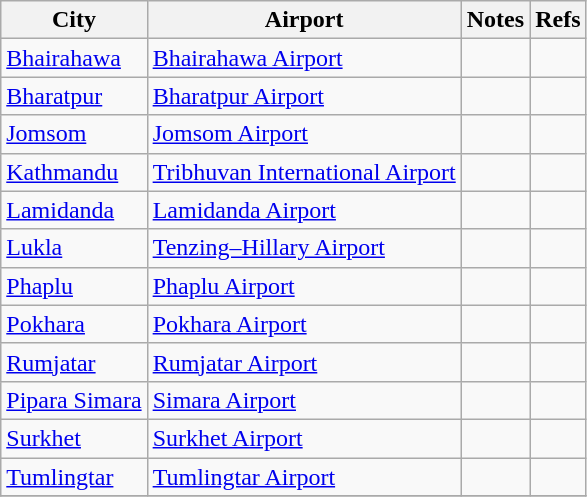<table class="wikitable sortable">
<tr>
<th>City</th>
<th>Airport</th>
<th>Notes</th>
<th class="unsortable">Refs</th>
</tr>
<tr>
<td><a href='#'>Bhairahawa</a></td>
<td><a href='#'>Bhairahawa Airport</a></td>
<td></td>
<td></td>
</tr>
<tr>
<td><a href='#'>Bharatpur</a></td>
<td><a href='#'>Bharatpur Airport</a></td>
<td></td>
<td></td>
</tr>
<tr>
<td><a href='#'>Jomsom</a></td>
<td><a href='#'>Jomsom Airport</a></td>
<td></td>
<td></td>
</tr>
<tr>
<td><a href='#'>Kathmandu</a></td>
<td><a href='#'>Tribhuvan International Airport</a></td>
<td></td>
<td></td>
</tr>
<tr>
<td><a href='#'>Lamidanda</a></td>
<td><a href='#'>Lamidanda Airport</a></td>
<td></td>
<td></td>
</tr>
<tr>
<td><a href='#'>Lukla</a></td>
<td><a href='#'>Tenzing–Hillary Airport</a></td>
<td></td>
<td></td>
</tr>
<tr>
<td><a href='#'>Phaplu</a></td>
<td><a href='#'>Phaplu Airport</a></td>
<td></td>
<td></td>
</tr>
<tr>
<td><a href='#'>Pokhara</a></td>
<td><a href='#'>Pokhara Airport</a></td>
<td></td>
<td></td>
</tr>
<tr>
<td><a href='#'>Rumjatar</a></td>
<td><a href='#'>Rumjatar Airport</a></td>
<td></td>
<td></td>
</tr>
<tr>
<td><a href='#'>Pipara Simara</a></td>
<td><a href='#'>Simara Airport</a></td>
<td></td>
<td></td>
</tr>
<tr>
<td><a href='#'>Surkhet</a></td>
<td><a href='#'>Surkhet Airport</a></td>
<td></td>
<td></td>
</tr>
<tr>
<td><a href='#'>Tumlingtar</a></td>
<td><a href='#'>Tumlingtar Airport</a></td>
<td></td>
<td></td>
</tr>
<tr>
</tr>
</table>
